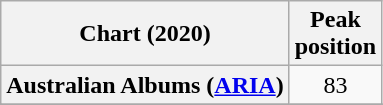<table class="wikitable sortable plainrowheaders" style="text-align:center">
<tr>
<th scope="col">Chart (2020)</th>
<th scope="col">Peak<br>position</th>
</tr>
<tr>
<th scope="row">Australian Albums (<a href='#'>ARIA</a>)</th>
<td>83</td>
</tr>
<tr>
</tr>
<tr>
</tr>
<tr>
</tr>
<tr>
</tr>
</table>
